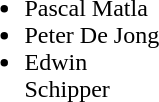<table>
<tr>
<td width="130" valign="top"><br><ul><li>Pascal Matla</li><li>Peter De Jong</li><li>Edwin Schipper</li></ul></td>
<td width="50"> </td>
<td width="130" valign="top"></td>
</tr>
</table>
